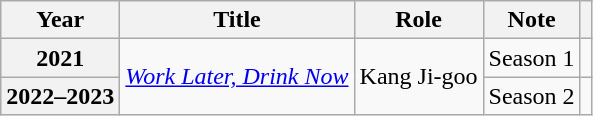<table class="wikitable plainrowheaders">
<tr>
<th scope="col">Year</th>
<th scope="col">Title</th>
<th scope="col">Role</th>
<th scope="col">Note</th>
<th scope="col"></th>
</tr>
<tr>
<th scope="row">2021</th>
<td rowspan="2"><em><a href='#'>Work Later, Drink Now</a></em></td>
<td rowspan="2">Kang Ji-goo</td>
<td>Season 1</td>
<td style="text-align:center"></td>
</tr>
<tr>
<th scope="row">2022–2023</th>
<td>Season 2</td>
<td style="text-align:center"></td>
</tr>
</table>
